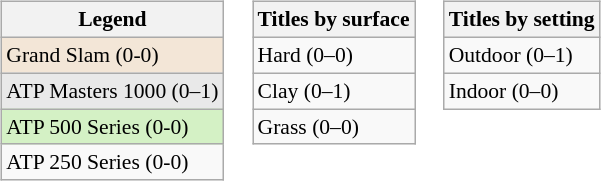<table>
<tr valign="top">
<td><br><table class="wikitable" style=font-size:90%>
<tr>
<th>Legend</th>
</tr>
<tr style="background:#f3e6d7;">
<td>Grand Slam (0-0)</td>
</tr>
<tr style="background:#e9e9e9;">
<td>ATP Masters 1000 (0–1)</td>
</tr>
<tr style="background:#d4f1c5;">
<td>ATP 500 Series (0-0)</td>
</tr>
<tr>
<td>ATP 250 Series (0-0)</td>
</tr>
</table>
</td>
<td><br><table class="wikitable" style=font-size:90%>
<tr>
<th>Titles by surface</th>
</tr>
<tr>
<td>Hard (0–0)</td>
</tr>
<tr>
<td>Clay (0–1)</td>
</tr>
<tr>
<td>Grass (0–0)</td>
</tr>
</table>
</td>
<td><br><table class="wikitable" style=font-size:90%>
<tr>
<th>Titles by setting</th>
</tr>
<tr>
<td>Outdoor (0–1)</td>
</tr>
<tr>
<td>Indoor (0–0)</td>
</tr>
</table>
</td>
</tr>
</table>
